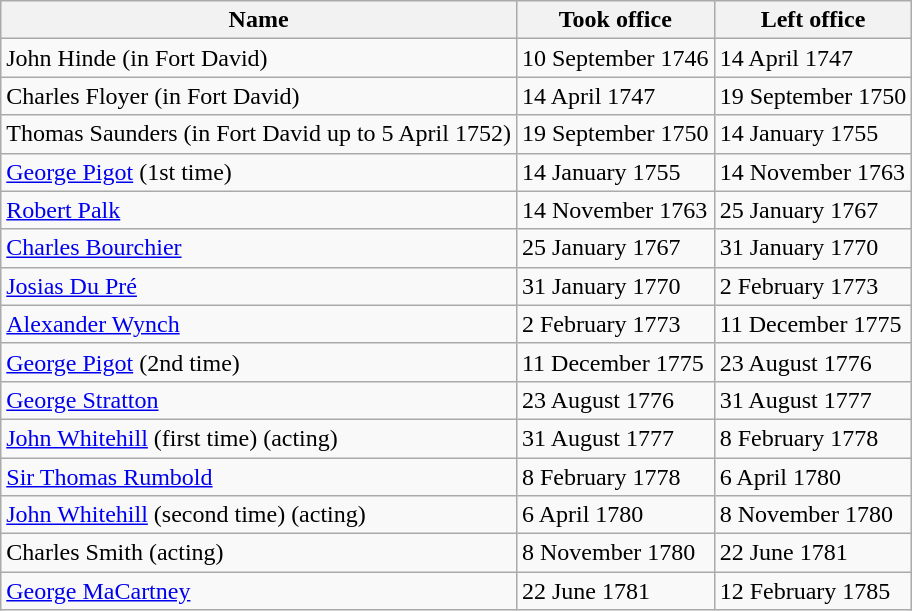<table class="wikitable">
<tr>
<th>Name</th>
<th>Took office</th>
<th>Left office</th>
</tr>
<tr>
<td>John Hinde (in Fort David)</td>
<td>10 September 1746</td>
<td>14 April 1747</td>
</tr>
<tr>
<td>Charles Floyer (in Fort David)</td>
<td>14 April 1747</td>
<td>19 September 1750</td>
</tr>
<tr>
<td>Thomas Saunders (in Fort David up to 5 April 1752)</td>
<td>19 September 1750</td>
<td>14 January 1755</td>
</tr>
<tr>
<td><a href='#'>George Pigot</a> (1st time)</td>
<td>14 January 1755</td>
<td>14 November 1763</td>
</tr>
<tr>
<td><a href='#'>Robert Palk</a></td>
<td>14 November 1763</td>
<td>25 January 1767</td>
</tr>
<tr>
<td><a href='#'>Charles Bourchier</a></td>
<td>25 January 1767</td>
<td>31 January 1770</td>
</tr>
<tr>
<td><a href='#'>Josias Du Pré</a></td>
<td>31 January 1770</td>
<td>2 February 1773</td>
</tr>
<tr>
<td><a href='#'>Alexander Wynch</a></td>
<td>2 February 1773</td>
<td>11 December 1775</td>
</tr>
<tr>
<td><a href='#'>George Pigot</a> (2nd time)</td>
<td>11 December 1775</td>
<td>23 August 1776</td>
</tr>
<tr>
<td><a href='#'>George Stratton</a></td>
<td>23 August 1776</td>
<td>31 August 1777</td>
</tr>
<tr>
<td><a href='#'>John Whitehill</a> (first time) (acting)</td>
<td>31 August 1777</td>
<td>8 February 1778</td>
</tr>
<tr>
<td><a href='#'>Sir Thomas Rumbold</a></td>
<td>8 February 1778</td>
<td>6 April 1780</td>
</tr>
<tr>
<td><a href='#'>John Whitehill</a> (second time) (acting)</td>
<td>6 April 1780</td>
<td>8 November 1780</td>
</tr>
<tr>
<td>Charles Smith (acting)</td>
<td>8 November 1780</td>
<td>22 June 1781</td>
</tr>
<tr>
<td><a href='#'>George MaCartney</a></td>
<td>22 June 1781</td>
<td>12 February 1785</td>
</tr>
</table>
